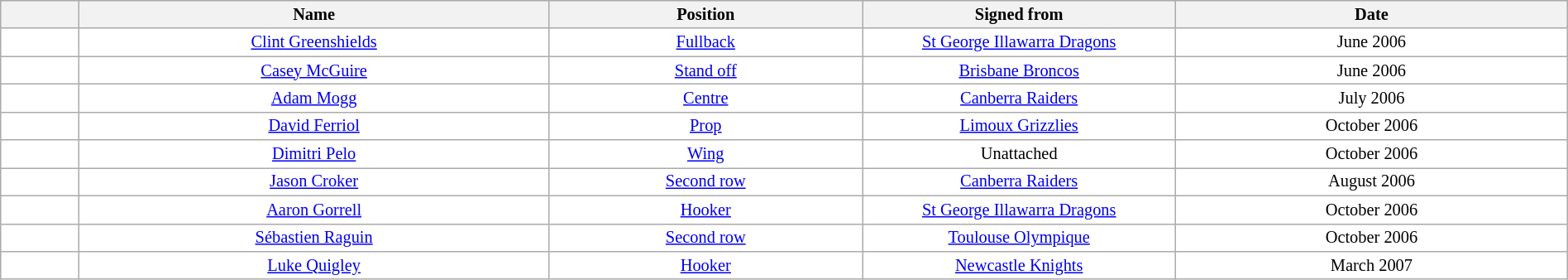<table class="wikitable sortable"  style="width:100%; font-size:85%;">
<tr style="background:#efefef;">
<th width=5%></th>
<th width=30%>Name</th>
<th !width=30%>Position</th>
<th width=20%>Signed from</th>
<th width=25%>Date</th>
</tr>
<tr style="background:#fff;">
<td align=center></td>
<td align=center><a href='#'>Clint Greenshields</a></td>
<td align=center><a href='#'>Fullback</a></td>
<td align=center><a href='#'>St George Illawarra Dragons</a></td>
<td align=center>June 2006</td>
</tr>
<tr style="background:#fff;">
<td align=center></td>
<td align=center><a href='#'>Casey McGuire</a></td>
<td align=center><a href='#'>Stand off</a></td>
<td align=center><a href='#'>Brisbane Broncos</a></td>
<td align=center>June 2006</td>
</tr>
<tr style="background:#fff;">
<td align=center></td>
<td align=center><a href='#'>Adam Mogg</a></td>
<td align=center><a href='#'>Centre</a></td>
<td align=center><a href='#'>Canberra Raiders</a></td>
<td align=center>July 2006</td>
</tr>
<tr style="background:#fff;">
<td align=center></td>
<td align=center><a href='#'>David Ferriol</a></td>
<td align=center><a href='#'>Prop</a></td>
<td align=center><a href='#'>Limoux Grizzlies</a></td>
<td align=center>October 2006</td>
</tr>
<tr style="background:#fff;">
<td align=center></td>
<td align=center><a href='#'>Dimitri Pelo</a></td>
<td align=center><a href='#'>Wing</a></td>
<td align=center>Unattached</td>
<td align=center>October 2006</td>
</tr>
<tr style="background:#fff;">
<td align=center></td>
<td align=center><a href='#'>Jason Croker</a></td>
<td align=center><a href='#'>Second row</a></td>
<td align=center><a href='#'>Canberra Raiders</a></td>
<td align=center>August 2006</td>
</tr>
<tr style="background:#fff;">
<td align=center></td>
<td align=center><a href='#'>Aaron Gorrell</a></td>
<td align=center><a href='#'>Hooker</a></td>
<td align=center><a href='#'>St George Illawarra Dragons</a></td>
<td align=center>October 2006</td>
</tr>
<tr style="background:#fff;">
<td align=center></td>
<td align=center><a href='#'>Sébastien Raguin</a></td>
<td align=center><a href='#'>Second row</a></td>
<td align=center><a href='#'>Toulouse Olympique</a></td>
<td align=center>October 2006</td>
</tr>
<tr style="background:#fff;">
<td align=center></td>
<td align=center><a href='#'>Luke Quigley</a></td>
<td align=center><a href='#'>Hooker</a></td>
<td align=center><a href='#'>Newcastle Knights</a></td>
<td align=center>March 2007</td>
</tr>
</table>
